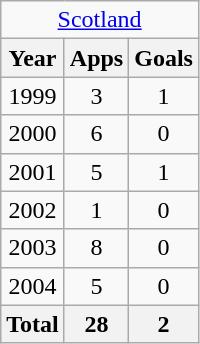<table class="wikitable" style="text-align:center">
<tr>
<td colspan=3><a href='#'>Scotland</a></td>
</tr>
<tr>
<th>Year</th>
<th>Apps</th>
<th>Goals</th>
</tr>
<tr>
<td>1999</td>
<td>3</td>
<td>1</td>
</tr>
<tr>
<td>2000</td>
<td>6</td>
<td>0</td>
</tr>
<tr>
<td>2001</td>
<td>5</td>
<td>1</td>
</tr>
<tr>
<td>2002</td>
<td>1</td>
<td>0</td>
</tr>
<tr>
<td>2003</td>
<td>8</td>
<td>0</td>
</tr>
<tr>
<td>2004</td>
<td>5</td>
<td>0</td>
</tr>
<tr>
<th>Total</th>
<th>28</th>
<th>2</th>
</tr>
</table>
